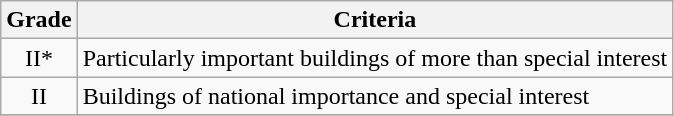<table class="wikitable" border="1">
<tr>
<th>Grade</th>
<th>Criteria</th>
</tr>
<tr>
<td align="center" >II*</td>
<td>Particularly important buildings of more than special interest</td>
</tr>
<tr>
<td align="center" >II</td>
<td>Buildings of national importance and special interest</td>
</tr>
<tr>
</tr>
</table>
